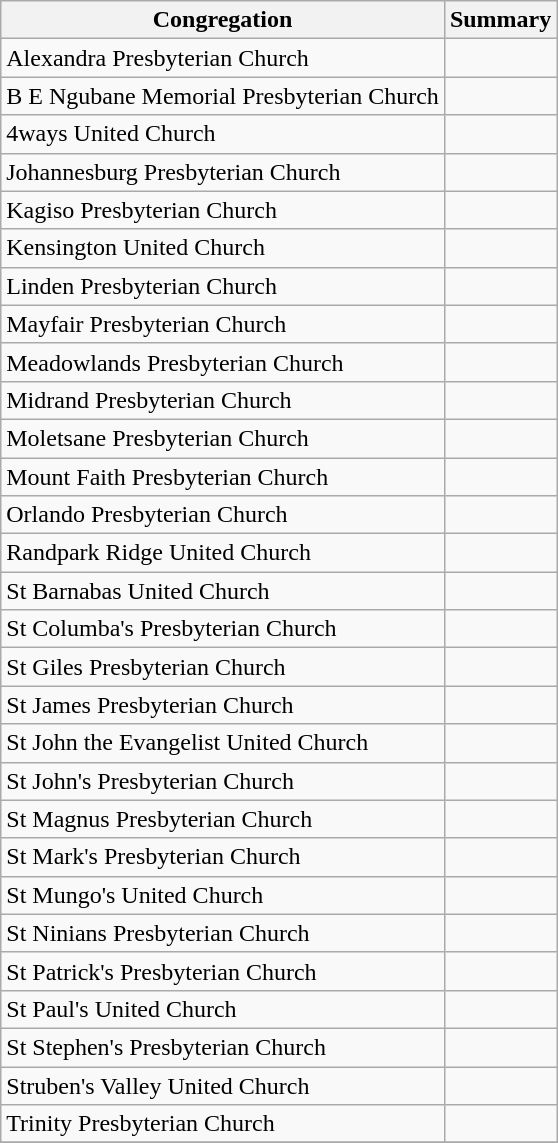<table class="wikitable">
<tr>
<th>Congregation</th>
<th>Summary</th>
</tr>
<tr>
<td>Alexandra Presbyterian Church</td>
<td></td>
</tr>
<tr>
<td>B E Ngubane Memorial Presbyterian Church</td>
<td></td>
</tr>
<tr>
<td>4ways United Church</td>
<td></td>
</tr>
<tr>
<td>Johannesburg Presbyterian Church</td>
<td></td>
</tr>
<tr>
<td>Kagiso Presbyterian Church</td>
<td></td>
</tr>
<tr>
<td>Kensington United Church</td>
<td></td>
</tr>
<tr>
<td>Linden Presbyterian Church</td>
<td></td>
</tr>
<tr>
<td>Mayfair Presbyterian Church</td>
<td></td>
</tr>
<tr>
<td>Meadowlands Presbyterian Church</td>
<td></td>
</tr>
<tr>
<td>Midrand Presbyterian Church</td>
<td></td>
</tr>
<tr>
<td>Moletsane Presbyterian Church</td>
<td></td>
</tr>
<tr>
<td>Mount Faith Presbyterian Church</td>
<td></td>
</tr>
<tr>
<td>Orlando Presbyterian Church</td>
<td></td>
</tr>
<tr>
<td>Randpark Ridge United Church</td>
<td></td>
</tr>
<tr>
<td>St Barnabas United Church</td>
<td></td>
</tr>
<tr>
<td>St Columba's Presbyterian Church</td>
<td></td>
</tr>
<tr>
<td>St Giles Presbyterian Church</td>
<td></td>
</tr>
<tr>
<td>St James Presbyterian Church</td>
<td></td>
</tr>
<tr>
<td>St John the Evangelist United Church</td>
<td></td>
</tr>
<tr>
<td>St John's Presbyterian Church</td>
<td></td>
</tr>
<tr>
<td>St Magnus Presbyterian Church</td>
<td></td>
</tr>
<tr>
<td>St Mark's Presbyterian Church</td>
<td></td>
</tr>
<tr>
<td>St Mungo's United Church</td>
<td></td>
</tr>
<tr>
<td>St Ninians Presbyterian Church</td>
<td></td>
</tr>
<tr>
<td>St Patrick's Presbyterian Church</td>
<td></td>
</tr>
<tr>
<td>St Paul's United Church</td>
<td></td>
</tr>
<tr>
<td>St Stephen's Presbyterian Church</td>
<td></td>
</tr>
<tr>
<td>Struben's Valley United Church</td>
<td></td>
</tr>
<tr>
<td>Trinity Presbyterian Church</td>
<td></td>
</tr>
<tr>
</tr>
</table>
